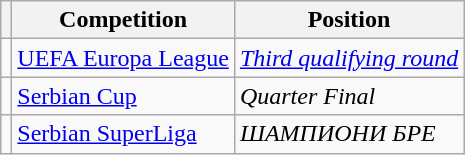<table class="wikitable">
<tr>
<th></th>
<th>Competition</th>
<th>Position</th>
</tr>
<tr>
<td></td>
<td><a href='#'>UEFA Europa League</a></td>
<td><em><a href='#'>Third qualifying round</a></em></td>
</tr>
<tr>
<td></td>
<td><a href='#'>Serbian Cup</a></td>
<td><em>Quarter Final</em></td>
</tr>
<tr>
<td></td>
<td><a href='#'>Serbian SuperLiga</a></td>
<td><em>ШАМПИОНИ БРЕ</em></td>
</tr>
</table>
